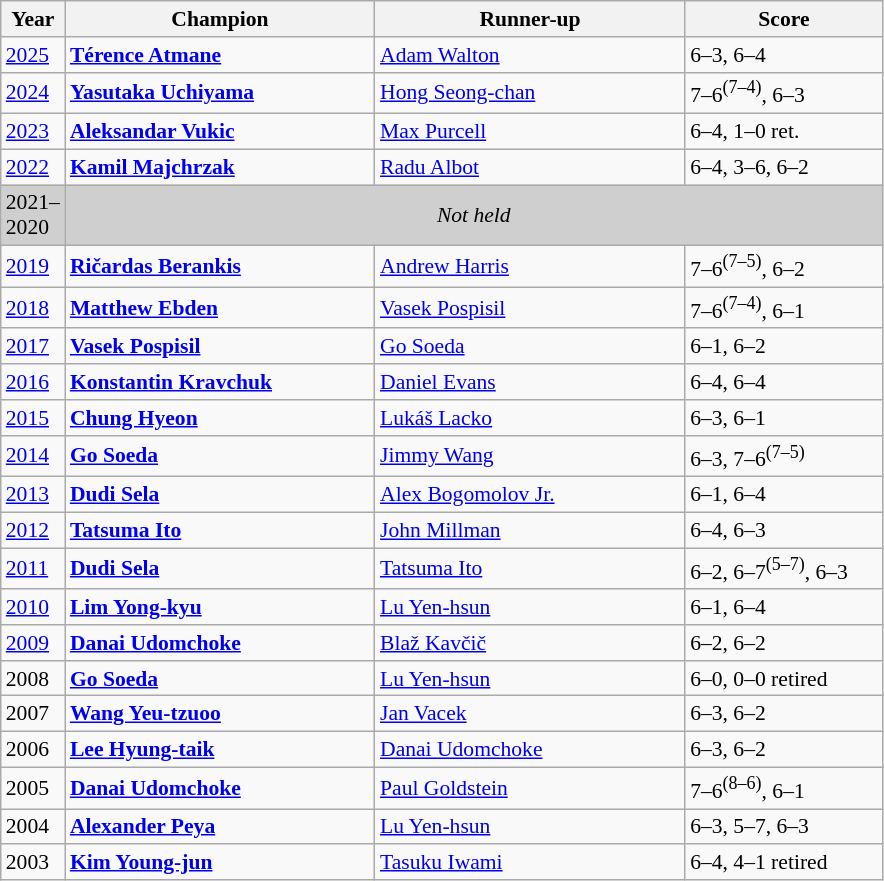<table class="wikitable" style="font-size:90%">
<tr>
<th>Year</th>
<th width="200">Champion</th>
<th width="200">Runner-up</th>
<th width="125">Score</th>
</tr>
<tr>
<td><a href='#'>2025</a></td>
<td> <strong><a href='#'>Térence Atmane</a></strong></td>
<td> <a href='#'>Adam Walton</a></td>
<td>6–3, 6–4</td>
</tr>
<tr>
<td><a href='#'>2024</a></td>
<td> <strong><a href='#'>Yasutaka Uchiyama</a></strong></td>
<td> <a href='#'>Hong Seong-chan</a></td>
<td>7–6<sup>(7–4)</sup>, 6–3</td>
</tr>
<tr>
<td><a href='#'>2023</a></td>
<td> <strong><a href='#'>Aleksandar Vukic</a></strong></td>
<td> <a href='#'>Max Purcell</a></td>
<td>6–4, 1–0 ret.</td>
</tr>
<tr>
<td><a href='#'>2022</a></td>
<td> <strong><a href='#'>Kamil Majchrzak</a></strong></td>
<td> <a href='#'>Radu Albot</a></td>
<td>6–4, 3–6, 6–2</td>
</tr>
<tr>
<td style="background:#cfcfcf">2021–<br>2020</td>
<td colspan=3 align=center style="background:#cfcfcf"><em>Not held</em></td>
</tr>
<tr>
<td><a href='#'>2019</a></td>
<td> <strong><a href='#'>Ričardas Berankis</a></strong></td>
<td> <a href='#'>Andrew Harris</a></td>
<td>7–6<sup>(7–5)</sup>, 6–2</td>
</tr>
<tr>
<td><a href='#'>2018</a></td>
<td> <strong><a href='#'>Matthew Ebden</a></strong></td>
<td> <a href='#'>Vasek Pospisil</a></td>
<td>7–6<sup>(7–4)</sup>, 6–1</td>
</tr>
<tr>
<td><a href='#'>2017</a></td>
<td> <strong><a href='#'>Vasek Pospisil</a></strong></td>
<td> <a href='#'>Go Soeda</a></td>
<td>6–1, 6–2</td>
</tr>
<tr>
<td><a href='#'>2016</a></td>
<td> <strong><a href='#'>Konstantin Kravchuk</a></strong></td>
<td> <a href='#'>Daniel Evans</a></td>
<td>6–4, 6–4</td>
</tr>
<tr>
<td><a href='#'>2015</a></td>
<td> <strong><a href='#'>Chung Hyeon</a></strong></td>
<td> <a href='#'>Lukáš Lacko</a></td>
<td>6–3, 6–1</td>
</tr>
<tr>
<td><a href='#'>2014</a></td>
<td> <strong><a href='#'>Go Soeda</a></strong></td>
<td> <a href='#'>Jimmy Wang</a></td>
<td>6–3, 7–6<sup>(7–5)</sup></td>
</tr>
<tr>
<td><a href='#'>2013</a></td>
<td> <strong><a href='#'>Dudi Sela</a></strong></td>
<td> <a href='#'>Alex Bogomolov Jr.</a></td>
<td>6–1, 6–4</td>
</tr>
<tr>
<td><a href='#'>2012</a></td>
<td> <strong><a href='#'>Tatsuma Ito</a></strong></td>
<td> <a href='#'>John Millman</a></td>
<td>6–4, 6–3</td>
</tr>
<tr>
<td><a href='#'>2011</a></td>
<td> <strong><a href='#'>Dudi Sela</a></strong></td>
<td> <a href='#'>Tatsuma Ito</a></td>
<td>6–2, 6–7<sup>(5–7)</sup>, 6–3</td>
</tr>
<tr>
<td><a href='#'>2010</a></td>
<td> <strong><a href='#'>Lim Yong-kyu</a></strong></td>
<td> <a href='#'>Lu Yen-hsun</a></td>
<td>6–1, 6–4</td>
</tr>
<tr>
<td><a href='#'>2009</a></td>
<td> <strong><a href='#'>Danai Udomchoke</a></strong></td>
<td> <a href='#'>Blaž Kavčič</a></td>
<td>6–2, 6–2</td>
</tr>
<tr>
<td>2008</td>
<td> <strong><a href='#'>Go Soeda</a></strong></td>
<td> <a href='#'>Lu Yen-hsun</a></td>
<td>6–0, 0–0 retired</td>
</tr>
<tr>
<td>2007</td>
<td> <strong><a href='#'>Wang Yeu-tzuoo</a></strong></td>
<td> <a href='#'>Jan Vacek</a></td>
<td>6–3, 6–2</td>
</tr>
<tr>
<td>2006</td>
<td> <strong><a href='#'>Lee Hyung-taik</a></strong></td>
<td> <a href='#'>Danai Udomchoke</a></td>
<td>6–3, 6–2</td>
</tr>
<tr>
<td>2005</td>
<td> <strong><a href='#'>Danai Udomchoke</a></strong></td>
<td> <a href='#'>Paul Goldstein</a></td>
<td>7–6<sup>(8–6)</sup>, 6–1</td>
</tr>
<tr>
<td>2004</td>
<td> <strong><a href='#'>Alexander Peya</a></strong></td>
<td> <a href='#'>Lu Yen-hsun</a></td>
<td>6–3, 5–7, 6–3</td>
</tr>
<tr>
<td>2003</td>
<td> <strong><a href='#'>Kim Young-jun</a></strong></td>
<td> <a href='#'>Tasuku Iwami</a></td>
<td>6–4, 4–1 retired</td>
</tr>
</table>
